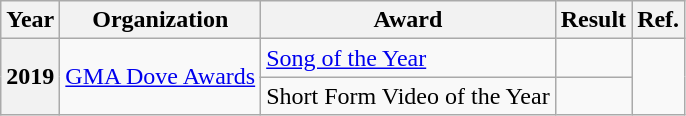<table class="wikitable plainrowheaders">
<tr>
<th>Year</th>
<th>Organization</th>
<th>Award</th>
<th>Result</th>
<th>Ref.</th>
</tr>
<tr>
<th scope="row" rowspan="2">2019</th>
<td rowspan="2"><a href='#'>GMA Dove Awards</a></td>
<td><a href='#'>Song of the Year</a></td>
<td></td>
<td rowspan="2" style="text-align:center;"></td>
</tr>
<tr>
<td>Short Form Video of the Year</td>
<td></td>
</tr>
</table>
